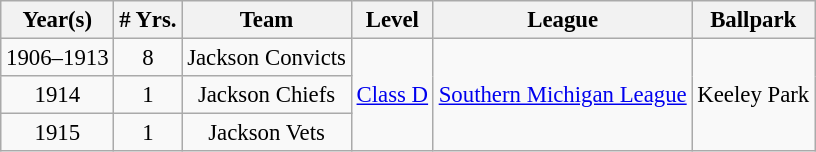<table class="wikitable" style="text-align:center; font-size: 95%;">
<tr>
<th>Year(s)</th>
<th># Yrs.</th>
<th>Team</th>
<th>Level</th>
<th>League</th>
<th>Ballpark</th>
</tr>
<tr>
<td>1906–1913</td>
<td>8</td>
<td>Jackson Convicts</td>
<td rowspan=3><a href='#'>Class D</a></td>
<td rowspan=3><a href='#'>Southern Michigan League</a></td>
<td rowspan=3>Keeley Park</td>
</tr>
<tr>
<td>1914</td>
<td>1</td>
<td>Jackson Chiefs</td>
</tr>
<tr>
<td>1915</td>
<td>1</td>
<td>Jackson Vets</td>
</tr>
</table>
